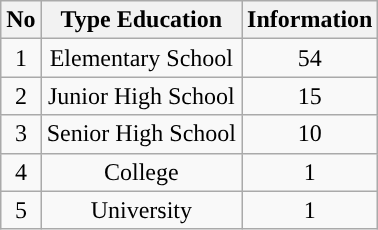<table class="wikitable" style="text-align:center">
<tr>
<th>No</th>
<th>Type Education</th>
<th>Information</th>
</tr>
<tr>
<td>1</td>
<td>Elementary School</td>
<td>54</td>
</tr>
<tr>
<td>2</td>
<td>Junior High School</td>
<td>15</td>
</tr>
<tr>
<td>3</td>
<td>Senior High School</td>
<td>10</td>
</tr>
<tr>
<td>4</td>
<td>College</td>
<td>1</td>
</tr>
<tr>
<td>5</td>
<td>University</td>
<td>1</td>
</tr>
</table>
